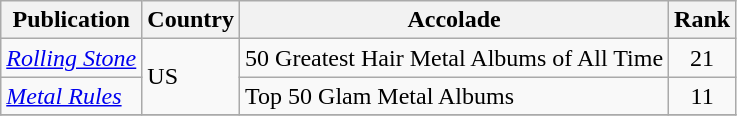<table class="wikitable">
<tr>
<th>Publication</th>
<th>Country</th>
<th>Accolade</th>
<th>Rank</th>
</tr>
<tr>
<td><em><a href='#'>Rolling Stone</a></em></td>
<td rowspan="2">US</td>
<td>50 Greatest Hair Metal Albums of All Time</td>
<td align="center">21</td>
</tr>
<tr>
<td><em><a href='#'>Metal Rules</a></em></td>
<td>Top 50 Glam Metal Albums</td>
<td align="center">11</td>
</tr>
<tr>
</tr>
</table>
